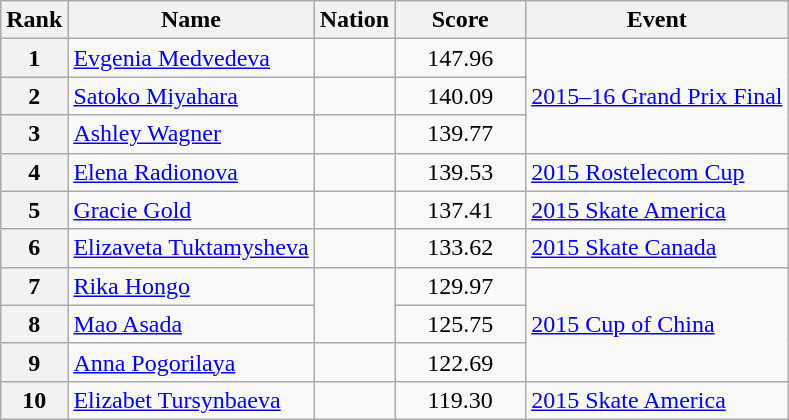<table class="wikitable sortable">
<tr>
<th>Rank</th>
<th>Name</th>
<th>Nation</th>
<th style="width:80px;">Score</th>
<th>Event</th>
</tr>
<tr>
<th>1</th>
<td><a href='#'>Evgenia Medvedeva</a></td>
<td></td>
<td style="text-align:center;">147.96</td>
<td rowspan="3"><a href='#'>2015–16 Grand Prix Final</a></td>
</tr>
<tr>
<th>2</th>
<td><a href='#'>Satoko Miyahara</a></td>
<td></td>
<td style="text-align:center;">140.09</td>
</tr>
<tr>
<th>3</th>
<td><a href='#'>Ashley Wagner</a></td>
<td></td>
<td style="text-align:center;">139.77</td>
</tr>
<tr>
<th>4</th>
<td><a href='#'>Elena Radionova</a></td>
<td></td>
<td style="text-align:center;">139.53</td>
<td><a href='#'>2015 Rostelecom Cup</a></td>
</tr>
<tr>
<th>5</th>
<td><a href='#'>Gracie Gold</a></td>
<td></td>
<td style="text-align:center;">137.41</td>
<td><a href='#'>2015 Skate America</a></td>
</tr>
<tr>
<th>6</th>
<td><a href='#'>Elizaveta Tuktamysheva</a></td>
<td></td>
<td style="text-align:center;">133.62</td>
<td><a href='#'>2015 Skate Canada</a></td>
</tr>
<tr>
<th>7</th>
<td><a href='#'>Rika Hongo</a></td>
<td rowspan="2"></td>
<td style="text-align:center;">129.97</td>
<td rowspan="3"><a href='#'>2015 Cup of China</a></td>
</tr>
<tr>
<th>8</th>
<td><a href='#'>Mao Asada</a></td>
<td style="text-align:center;">125.75</td>
</tr>
<tr>
<th>9</th>
<td><a href='#'>Anna Pogorilaya</a></td>
<td></td>
<td style="text-align:center;">122.69</td>
</tr>
<tr>
<th>10</th>
<td><a href='#'>Elizabet Tursynbaeva</a></td>
<td></td>
<td style="text-align:center;">119.30</td>
<td><a href='#'>2015 Skate America</a></td>
</tr>
</table>
